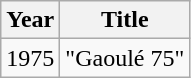<table class="wikitable">
<tr>
<th>Year</th>
<th>Title</th>
</tr>
<tr>
<td>1975</td>
<td>"Gaoulé 75"</td>
</tr>
</table>
